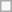<table class="wikitable">
<tr>
<td></td>
</tr>
</table>
